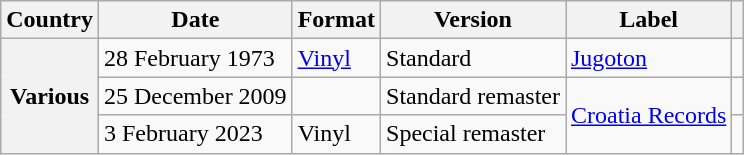<table class="wikitable plainrowheaders">
<tr>
<th scope="col">Country</th>
<th scope="col">Date</th>
<th scope="col">Format</th>
<th scope="col">Version</th>
<th scope="col">Label</th>
<th scope="col"></th>
</tr>
<tr>
<th scope="row" rowspan="3">Various</th>
<td>28 February 1973</td>
<td><a href='#'>Vinyl</a></td>
<td>Standard</td>
<td><a href='#'>Jugoton</a></td>
<td style="text-align:center;"></td>
</tr>
<tr>
<td>25 December 2009</td>
<td></td>
<td>Standard remaster</td>
<td rowspan="2"><a href='#'>Croatia Records</a></td>
<td style="text-align:center;"></td>
</tr>
<tr>
<td>3 February 2023</td>
<td>Vinyl</td>
<td>Special remaster</td>
<td style="text-align:center;"></td>
</tr>
</table>
